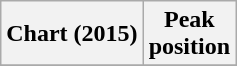<table class="wikitable sortable plainrowheaders" style="text-align:center">
<tr>
<th scope="col">Chart (2015)</th>
<th scope="col">Peak<br> position</th>
</tr>
<tr>
</tr>
</table>
